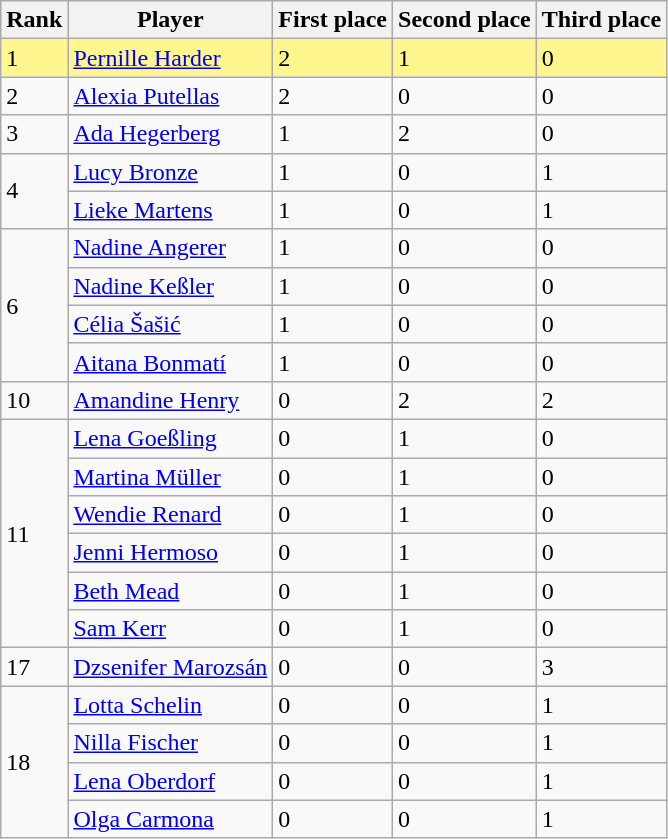<table class="wikitable">
<tr>
<th>Rank</th>
<th>Player</th>
<th>First place</th>
<th>Second place</th>
<th>Third place</th>
</tr>
<tr bgcolor="#FFF68F">
<td>1</td>
<td> <a href='#'>Pernille Harder</a></td>
<td>2</td>
<td>1</td>
<td>0</td>
</tr>
<tr>
<td>2</td>
<td> <a href='#'>Alexia Putellas</a></td>
<td>2</td>
<td>0</td>
<td>0</td>
</tr>
<tr>
<td>3</td>
<td> <a href='#'>Ada Hegerberg</a></td>
<td>1</td>
<td>2</td>
<td>0</td>
</tr>
<tr>
<td rowspan="2">4</td>
<td> <a href='#'>Lucy Bronze</a></td>
<td>1</td>
<td>0</td>
<td>1</td>
</tr>
<tr>
<td> <a href='#'>Lieke Martens</a></td>
<td>1</td>
<td>0</td>
<td>1</td>
</tr>
<tr>
<td rowspan="4">6</td>
<td> <a href='#'>Nadine Angerer</a></td>
<td>1</td>
<td>0</td>
<td>0</td>
</tr>
<tr>
<td> <a href='#'>Nadine Keßler</a></td>
<td>1</td>
<td>0</td>
<td>0</td>
</tr>
<tr>
<td> <a href='#'>Célia Šašić</a></td>
<td>1</td>
<td>0</td>
<td>0</td>
</tr>
<tr>
<td> <a href='#'>Aitana Bonmatí</a></td>
<td>1</td>
<td>0</td>
<td>0</td>
</tr>
<tr>
<td>10</td>
<td> <a href='#'>Amandine Henry</a></td>
<td>0</td>
<td>2</td>
<td>2</td>
</tr>
<tr>
<td rowspan="6">11</td>
<td> <a href='#'>Lena Goeßling</a></td>
<td>0</td>
<td>1</td>
<td>0</td>
</tr>
<tr>
<td> <a href='#'>Martina Müller</a></td>
<td>0</td>
<td>1</td>
<td>0</td>
</tr>
<tr>
<td> <a href='#'>Wendie Renard</a></td>
<td>0</td>
<td>1</td>
<td>0</td>
</tr>
<tr>
<td> <a href='#'>Jenni Hermoso</a></td>
<td>0</td>
<td>1</td>
<td>0</td>
</tr>
<tr>
<td> <a href='#'>Beth Mead</a></td>
<td>0</td>
<td>1</td>
<td>0</td>
</tr>
<tr>
<td> <a href='#'>Sam Kerr</a></td>
<td>0</td>
<td>1</td>
<td>0</td>
</tr>
<tr>
<td>17</td>
<td> <a href='#'>Dzsenifer Marozsán</a></td>
<td>0</td>
<td>0</td>
<td>3</td>
</tr>
<tr>
<td rowspan="4">18</td>
<td> <a href='#'>Lotta Schelin</a></td>
<td>0</td>
<td>0</td>
<td>1</td>
</tr>
<tr>
<td> <a href='#'>Nilla Fischer</a></td>
<td>0</td>
<td>0</td>
<td>1</td>
</tr>
<tr>
<td> <a href='#'>Lena Oberdorf</a></td>
<td>0</td>
<td>0</td>
<td>1</td>
</tr>
<tr>
<td> <a href='#'>Olga Carmona</a></td>
<td>0</td>
<td>0</td>
<td>1</td>
</tr>
</table>
